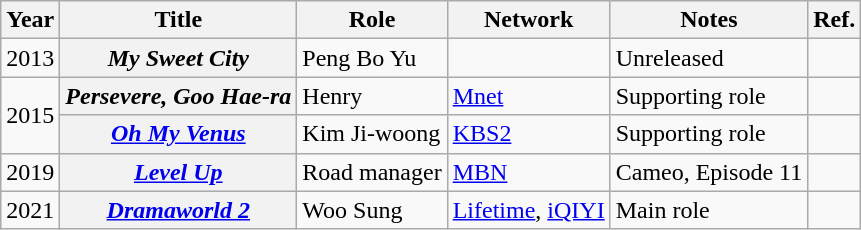<table class="wikitable plainrowheaders">
<tr>
<th scope="col">Year</th>
<th scope="col">Title</th>
<th scope="col">Role</th>
<th scope="col">Network</th>
<th scope="col">Notes</th>
<th scope="col">Ref.</th>
</tr>
<tr>
<td>2013</td>
<th scope="row"><em>My Sweet City</em></th>
<td>Peng Bo Yu</td>
<td></td>
<td>Unreleased</td>
<td></td>
</tr>
<tr>
<td rowspan=2>2015</td>
<th scope="row"><em>Persevere, Goo Hae-ra</em></th>
<td>Henry</td>
<td><a href='#'>Mnet</a></td>
<td>Supporting role</td>
<td></td>
</tr>
<tr>
<th scope="row"><em><a href='#'>Oh My Venus</a></em></th>
<td>Kim Ji-woong</td>
<td><a href='#'>KBS2</a></td>
<td>Supporting role</td>
<td></td>
</tr>
<tr>
<td>2019</td>
<th scope="row"><em><a href='#'>Level Up</a></em></th>
<td>Road manager</td>
<td><a href='#'>MBN</a></td>
<td>Cameo, Episode 11</td>
<td></td>
</tr>
<tr>
<td>2021</td>
<th scope="row"><em><a href='#'>Dramaworld 2</a></em></th>
<td>Woo Sung</td>
<td><a href='#'>Lifetime</a>, <a href='#'>iQIYI</a></td>
<td>Main role</td>
<td></td>
</tr>
</table>
